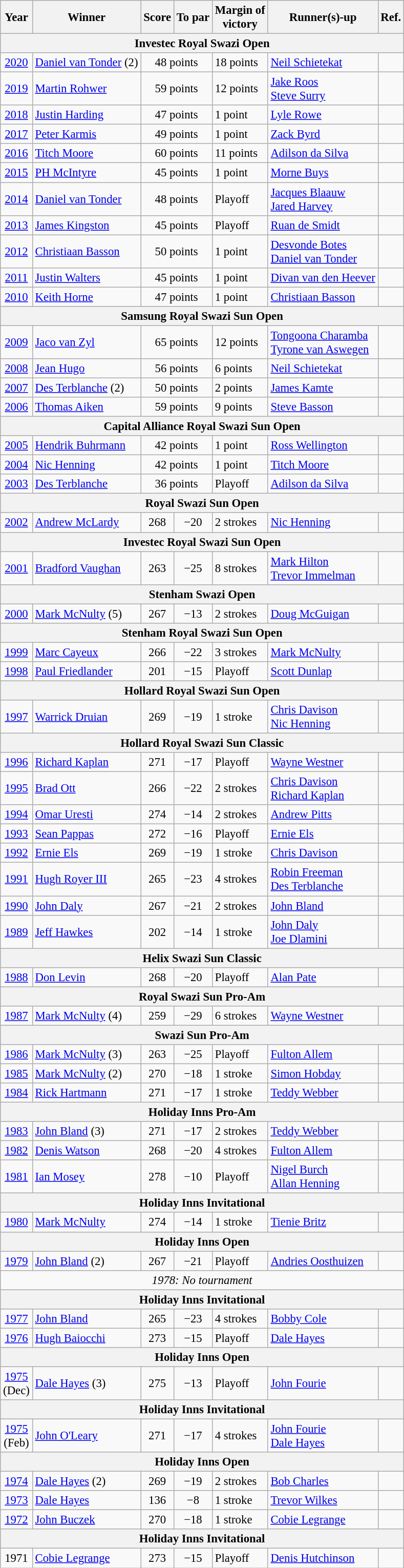<table class=wikitable style="font-size:95%">
<tr>
<th>Year</th>
<th>Winner</th>
<th>Score</th>
<th>To par</th>
<th>Margin of<br>victory</th>
<th>Runner(s)-up</th>
<th>Ref.</th>
</tr>
<tr>
<th colspan=7>Investec Royal Swazi Open</th>
</tr>
<tr>
<td align=center><a href='#'>2020</a></td>
<td> <a href='#'>Daniel van Tonder</a> (2)</td>
<td colspan=2 align=center>48 points</td>
<td>18 points</td>
<td> <a href='#'>Neil Schietekat</a></td>
<td></td>
</tr>
<tr>
<td align=center><a href='#'>2019</a></td>
<td> <a href='#'>Martin Rohwer</a></td>
<td colspan=2 align=center>59 points</td>
<td>12 points</td>
<td> <a href='#'>Jake Roos</a><br> <a href='#'>Steve Surry</a></td>
<td></td>
</tr>
<tr>
<td align=center><a href='#'>2018</a></td>
<td> <a href='#'>Justin Harding</a></td>
<td colspan=2 align=center>47 points</td>
<td>1 point</td>
<td> <a href='#'>Lyle Rowe</a></td>
<td></td>
</tr>
<tr>
<td align=center><a href='#'>2017</a></td>
<td> <a href='#'>Peter Karmis</a></td>
<td colspan=2 align=center>49 points</td>
<td>1 point</td>
<td> <a href='#'>Zack Byrd</a></td>
<td></td>
</tr>
<tr>
<td align=center><a href='#'>2016</a></td>
<td> <a href='#'>Titch Moore</a></td>
<td colspan=2 align=center>60 points</td>
<td>11 points</td>
<td> <a href='#'>Adilson da Silva</a></td>
<td></td>
</tr>
<tr>
<td align=center><a href='#'>2015</a></td>
<td> <a href='#'>PH McIntyre</a></td>
<td colspan=2 align=center>45 points</td>
<td>1 point</td>
<td> <a href='#'>Morne Buys</a></td>
<td></td>
</tr>
<tr>
<td align=center><a href='#'>2014</a></td>
<td> <a href='#'>Daniel van Tonder</a></td>
<td colspan=2 align=center>48 points</td>
<td>Playoff</td>
<td> <a href='#'>Jacques Blaauw</a><br> <a href='#'>Jared Harvey</a></td>
<td></td>
</tr>
<tr>
<td align=center><a href='#'>2013</a></td>
<td> <a href='#'>James Kingston</a></td>
<td colspan=2 align=center>45 points</td>
<td>Playoff</td>
<td> <a href='#'>Ruan de Smidt</a></td>
<td></td>
</tr>
<tr>
<td align=center><a href='#'>2012</a></td>
<td> <a href='#'>Christiaan Basson</a></td>
<td colspan=2 align=center>50 points</td>
<td>1 point</td>
<td> <a href='#'>Desvonde Botes</a><br> <a href='#'>Daniel van Tonder</a></td>
<td></td>
</tr>
<tr>
<td align=center><a href='#'>2011</a></td>
<td> <a href='#'>Justin Walters</a></td>
<td colspan=2 align=center>45 points</td>
<td>1 point</td>
<td> <a href='#'>Divan van den Heever</a></td>
<td></td>
</tr>
<tr>
<td align=center><a href='#'>2010</a></td>
<td> <a href='#'>Keith Horne</a></td>
<td colspan=2 align=center>47 points</td>
<td>1 point</td>
<td> <a href='#'>Christiaan Basson</a></td>
<td></td>
</tr>
<tr>
<th colspan=7>Samsung Royal Swazi Sun Open</th>
</tr>
<tr>
<td align=center><a href='#'>2009</a></td>
<td> <a href='#'>Jaco van Zyl</a></td>
<td colspan=2 align=center>65 points</td>
<td>12 points</td>
<td> <a href='#'>Tongoona Charamba</a><br> <a href='#'>Tyrone van Aswegen</a></td>
<td></td>
</tr>
<tr>
<td align=center><a href='#'>2008</a></td>
<td> <a href='#'>Jean Hugo</a></td>
<td colspan=2 align=center>56 points</td>
<td>6 points</td>
<td> <a href='#'>Neil Schietekat</a></td>
<td></td>
</tr>
<tr>
<td align=center><a href='#'>2007</a></td>
<td> <a href='#'>Des Terblanche</a> (2)</td>
<td colspan=2 align=center>50 points</td>
<td>2 points</td>
<td> <a href='#'>James Kamte</a></td>
<td></td>
</tr>
<tr>
<td align=center><a href='#'>2006</a></td>
<td> <a href='#'>Thomas Aiken</a></td>
<td colspan=2 align=center>59 points</td>
<td>9 points</td>
<td> <a href='#'>Steve Basson</a></td>
<td></td>
</tr>
<tr>
<th colspan=7>Capital Alliance Royal Swazi Sun Open</th>
</tr>
<tr>
<td align=center><a href='#'>2005</a></td>
<td> <a href='#'>Hendrik Buhrmann</a></td>
<td colspan=2 align=center>42 points</td>
<td>1 point</td>
<td> <a href='#'>Ross Wellington</a></td>
<td></td>
</tr>
<tr>
<td align=center><a href='#'>2004</a></td>
<td> <a href='#'>Nic Henning</a></td>
<td colspan=2 align=center>42 points</td>
<td>1 point</td>
<td> <a href='#'>Titch Moore</a></td>
<td></td>
</tr>
<tr>
<td align=center><a href='#'>2003</a></td>
<td> <a href='#'>Des Terblanche</a></td>
<td colspan=2 align=center>36 points</td>
<td>Playoff</td>
<td> <a href='#'>Adilson da Silva</a></td>
<td></td>
</tr>
<tr>
<th colspan=7>Royal Swazi Sun Open</th>
</tr>
<tr>
<td align=center><a href='#'>2002</a></td>
<td> <a href='#'>Andrew McLardy</a></td>
<td align=center>268</td>
<td align=center>−20</td>
<td>2 strokes</td>
<td> <a href='#'>Nic Henning</a></td>
<td></td>
</tr>
<tr>
<th colspan=7>Investec Royal Swazi Sun Open</th>
</tr>
<tr>
<td align=center><a href='#'>2001</a></td>
<td> <a href='#'>Bradford Vaughan</a></td>
<td align=center>263</td>
<td align=center>−25</td>
<td>8 strokes</td>
<td> <a href='#'>Mark Hilton</a><br> <a href='#'>Trevor Immelman</a></td>
<td></td>
</tr>
<tr>
<th colspan=7>Stenham Swazi Open</th>
</tr>
<tr>
<td align=center><a href='#'>2000</a></td>
<td> <a href='#'>Mark McNulty</a> (5)</td>
<td align=center>267</td>
<td align=center>−13</td>
<td>2 strokes</td>
<td> <a href='#'>Doug McGuigan</a></td>
<td></td>
</tr>
<tr>
<th colspan=7>Stenham Royal Swazi Sun Open</th>
</tr>
<tr>
<td align=center><a href='#'>1999</a></td>
<td> <a href='#'>Marc Cayeux</a></td>
<td align=center>266</td>
<td align=center>−22</td>
<td>3 strokes</td>
<td> <a href='#'>Mark McNulty</a></td>
<td></td>
</tr>
<tr>
<td align=center><a href='#'>1998</a></td>
<td> <a href='#'>Paul Friedlander</a></td>
<td align=center>201</td>
<td align=center>−15</td>
<td>Playoff</td>
<td> <a href='#'>Scott Dunlap</a></td>
<td></td>
</tr>
<tr>
<th colspan=7>Hollard Royal Swazi Sun Open</th>
</tr>
<tr>
<td align=center><a href='#'>1997</a></td>
<td> <a href='#'>Warrick Druian</a></td>
<td align=center>269</td>
<td align=center>−19</td>
<td>1 stroke</td>
<td> <a href='#'>Chris Davison</a><br> <a href='#'>Nic Henning</a></td>
<td></td>
</tr>
<tr>
<th colspan=7>Hollard Royal Swazi Sun Classic</th>
</tr>
<tr>
<td align=center><a href='#'>1996</a></td>
<td> <a href='#'>Richard Kaplan</a></td>
<td align=center>271</td>
<td align=center>−17</td>
<td>Playoff</td>
<td> <a href='#'>Wayne Westner</a></td>
<td></td>
</tr>
<tr>
<td align=center><a href='#'>1995</a></td>
<td> <a href='#'>Brad Ott</a></td>
<td align=center>266</td>
<td align=center>−22</td>
<td>2 strokes</td>
<td> <a href='#'>Chris Davison</a><br> <a href='#'>Richard Kaplan</a></td>
<td></td>
</tr>
<tr>
<td align=center><a href='#'>1994</a></td>
<td> <a href='#'>Omar Uresti</a></td>
<td align=center>274</td>
<td align=center>−14</td>
<td>2 strokes</td>
<td> <a href='#'>Andrew Pitts</a></td>
<td></td>
</tr>
<tr>
<td align=center><a href='#'>1993</a></td>
<td> <a href='#'>Sean Pappas</a></td>
<td align=center>272</td>
<td align=center>−16</td>
<td>Playoff</td>
<td> <a href='#'>Ernie Els</a></td>
<td></td>
</tr>
<tr>
<td align=center><a href='#'>1992</a></td>
<td> <a href='#'>Ernie Els</a></td>
<td align=center>269</td>
<td align=center>−19</td>
<td>1 stroke</td>
<td> <a href='#'>Chris Davison</a></td>
<td></td>
</tr>
<tr>
<td align=center><a href='#'>1991</a></td>
<td> <a href='#'>Hugh Royer III</a></td>
<td align=center>265</td>
<td align=center>−23</td>
<td>4 strokes</td>
<td> <a href='#'>Robin Freeman</a><br> <a href='#'>Des Terblanche</a></td>
<td></td>
</tr>
<tr>
<td align=center><a href='#'>1990</a></td>
<td> <a href='#'>John Daly</a></td>
<td align=center>267</td>
<td align=center>−21</td>
<td>2 strokes</td>
<td> <a href='#'>John Bland</a></td>
<td></td>
</tr>
<tr>
<td align=center><a href='#'>1989</a></td>
<td> <a href='#'>Jeff Hawkes</a></td>
<td align=center>202</td>
<td align=center>−14</td>
<td>1 stroke</td>
<td> <a href='#'>John Daly</a><br> <a href='#'>Joe Dlamini</a></td>
<td></td>
</tr>
<tr>
<th colspan=7>Helix Swazi Sun Classic</th>
</tr>
<tr>
<td align=center><a href='#'>1988</a></td>
<td> <a href='#'>Don Levin</a></td>
<td align=center>268</td>
<td align=center>−20</td>
<td>Playoff</td>
<td> <a href='#'>Alan Pate</a></td>
<td></td>
</tr>
<tr>
<th colspan=7>Royal Swazi Sun Pro-Am</th>
</tr>
<tr>
<td align=center><a href='#'>1987</a></td>
<td> <a href='#'>Mark McNulty</a> (4)</td>
<td align=center>259</td>
<td align=center>−29</td>
<td>6 strokes</td>
<td> <a href='#'>Wayne Westner</a></td>
<td></td>
</tr>
<tr>
<th colspan=7>Swazi Sun Pro-Am</th>
</tr>
<tr>
<td align=center><a href='#'>1986</a></td>
<td> <a href='#'>Mark McNulty</a> (3)</td>
<td align=center>263</td>
<td align=center>−25</td>
<td>Playoff</td>
<td> <a href='#'>Fulton Allem</a></td>
<td></td>
</tr>
<tr>
<td align=center><a href='#'>1985</a></td>
<td> <a href='#'>Mark McNulty</a> (2)</td>
<td align=center>270</td>
<td align=center>−18</td>
<td>1 stroke</td>
<td> <a href='#'>Simon Hobday</a></td>
<td></td>
</tr>
<tr>
<td align=center><a href='#'>1984</a></td>
<td> <a href='#'>Rick Hartmann</a></td>
<td align=center>271</td>
<td align=center>−17</td>
<td>1 stroke</td>
<td> <a href='#'>Teddy Webber</a></td>
<td></td>
</tr>
<tr>
<th colspan=7>Holiday Inns Pro-Am</th>
</tr>
<tr>
<td align=center><a href='#'>1983</a></td>
<td> <a href='#'>John Bland</a> (3)</td>
<td align=center>271</td>
<td align=center>−17</td>
<td>2 strokes</td>
<td> <a href='#'>Teddy Webber</a></td>
<td></td>
</tr>
<tr>
<td align=center><a href='#'>1982</a></td>
<td> <a href='#'>Denis Watson</a></td>
<td align=center>268</td>
<td align=center>−20</td>
<td>4 strokes</td>
<td> <a href='#'>Fulton Allem</a></td>
<td></td>
</tr>
<tr>
<td align=center><a href='#'>1981</a></td>
<td> <a href='#'>Ian Mosey</a></td>
<td align=center>278</td>
<td align=center>−10</td>
<td>Playoff</td>
<td> <a href='#'>Nigel Burch</a><br> <a href='#'>Allan Henning</a></td>
<td></td>
</tr>
<tr>
<th colspan=7>Holiday Inns Invitational</th>
</tr>
<tr>
<td align=center><a href='#'>1980</a></td>
<td> <a href='#'>Mark McNulty</a></td>
<td align=center>274</td>
<td align=center>−14</td>
<td>1 stroke</td>
<td> <a href='#'>Tienie Britz</a></td>
<td></td>
</tr>
<tr>
<th colspan=7>Holiday Inns Open</th>
</tr>
<tr>
<td align=center><a href='#'>1979</a></td>
<td> <a href='#'>John Bland</a> (2)</td>
<td align=center>267</td>
<td align=center>−21</td>
<td>Playoff</td>
<td> <a href='#'>Andries Oosthuizen</a></td>
<td></td>
</tr>
<tr>
<td colspan=7 align=center><em>1978: No tournament</em></td>
</tr>
<tr>
<th colspan=7>Holiday Inns Invitational</th>
</tr>
<tr>
<td align=center><a href='#'>1977</a></td>
<td> <a href='#'>John Bland</a></td>
<td align=center>265</td>
<td align=center>−23</td>
<td>4 strokes</td>
<td> <a href='#'>Bobby Cole</a></td>
<td></td>
</tr>
<tr>
<td align=center><a href='#'>1976</a></td>
<td> <a href='#'>Hugh Baiocchi</a></td>
<td align=center>273</td>
<td align=center>−15</td>
<td>Playoff</td>
<td> <a href='#'>Dale Hayes</a></td>
<td></td>
</tr>
<tr>
<th colspan=7>Holiday Inns Open</th>
</tr>
<tr>
<td align=center><a href='#'>1975</a><br>(Dec)</td>
<td> <a href='#'>Dale Hayes</a> (3)</td>
<td align=center>275</td>
<td align=center>−13</td>
<td>Playoff</td>
<td> <a href='#'>John Fourie</a></td>
<td></td>
</tr>
<tr>
<th colspan=7>Holiday Inns Invitational</th>
</tr>
<tr>
<td align=center><a href='#'>1975</a><br>(Feb)</td>
<td> <a href='#'>John O'Leary</a></td>
<td align=center>271</td>
<td align=center>−17</td>
<td>4 strokes</td>
<td> <a href='#'>John Fourie</a><br> <a href='#'>Dale Hayes</a></td>
<td></td>
</tr>
<tr>
<th colspan=7>Holiday Inns Open</th>
</tr>
<tr>
<td align=center><a href='#'>1974</a></td>
<td> <a href='#'>Dale Hayes</a> (2)</td>
<td align=center>269</td>
<td align=center>−19</td>
<td>2 strokes</td>
<td> <a href='#'>Bob Charles</a></td>
<td></td>
</tr>
<tr>
<td align=center><a href='#'>1973</a></td>
<td> <a href='#'>Dale Hayes</a></td>
<td align=center>136</td>
<td align=center>−8</td>
<td>1 stroke</td>
<td> <a href='#'>Trevor Wilkes</a></td>
<td></td>
</tr>
<tr>
<td align=center><a href='#'>1972</a></td>
<td> <a href='#'>John Buczek</a></td>
<td align=center>270</td>
<td align=center>−18</td>
<td>1 stroke</td>
<td> <a href='#'>Cobie Legrange</a></td>
<td></td>
</tr>
<tr>
<th colspan=7>Holiday Inns Invitational</th>
</tr>
<tr>
<td align=center>1971</td>
<td> <a href='#'>Cobie Legrange</a></td>
<td align=center>273</td>
<td align=center>−15</td>
<td>Playoff</td>
<td> <a href='#'>Denis Hutchinson</a></td>
<td></td>
</tr>
</table>
